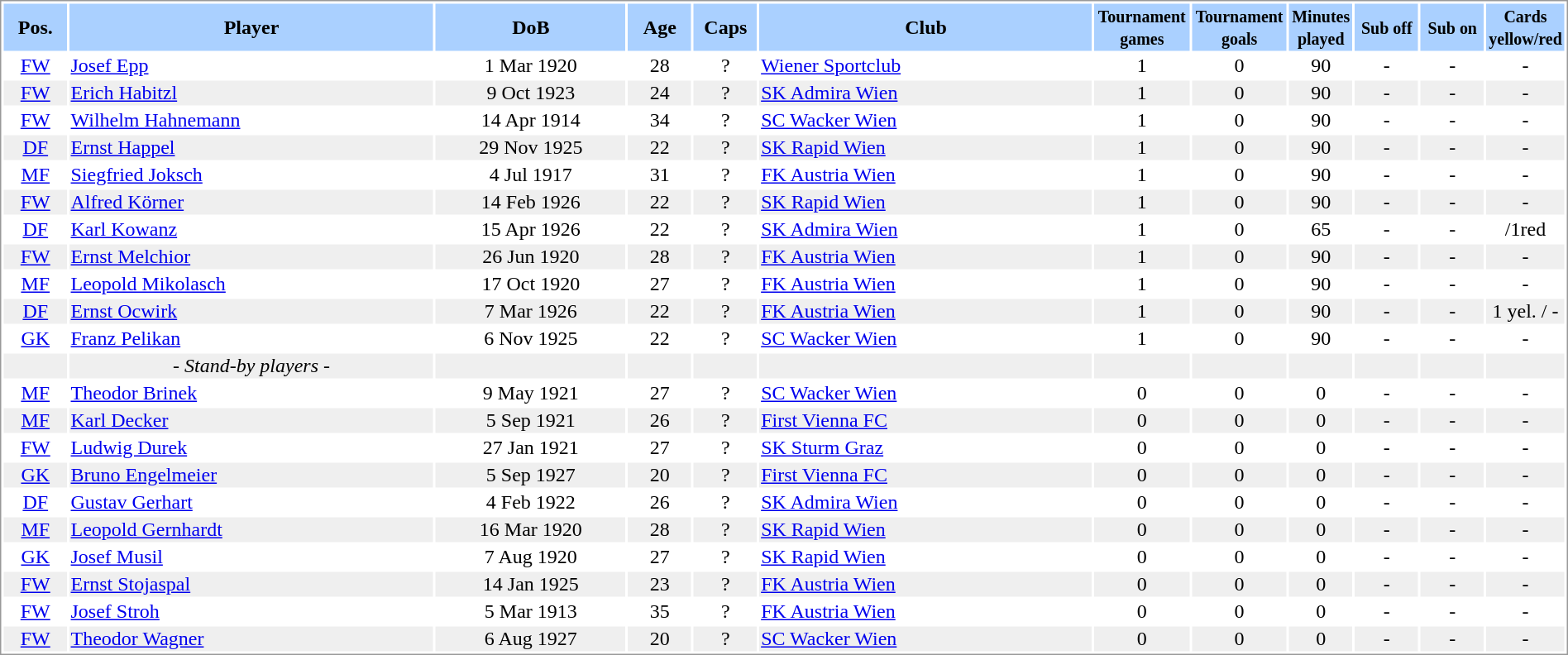<table border="0" width="100%" style="border: 1px solid #999; background-color:#FFFFFF; text-align:center">
<tr align="center" bgcolor="#AAD0FF">
<th width=4%>Pos.</th>
<th width=23%>Player</th>
<th width=12%>DoB</th>
<th width=4%>Age</th>
<th width=4%>Caps</th>
<th width=21%>Club</th>
<th width=6%><small>Tournament<br>games</small></th>
<th width=6%><small>Tournament<br>goals</small></th>
<th width=4%><small>Minutes<br>played</small></th>
<th width=4%><small>Sub off</small></th>
<th width=4%><small>Sub on</small></th>
<th width=4%><small>Cards<br>yellow/red</small></th>
</tr>
<tr>
<td><a href='#'>FW</a></td>
<td align="left"><a href='#'>Josef Epp</a></td>
<td>1 Mar 1920</td>
<td>28</td>
<td>?</td>
<td align="left"> <a href='#'>Wiener Sportclub</a></td>
<td>1</td>
<td>0</td>
<td>90</td>
<td>-</td>
<td>-</td>
<td>-</td>
</tr>
<tr bgcolor="#EFEFEF">
<td><a href='#'>FW</a></td>
<td align="left"><a href='#'>Erich Habitzl</a></td>
<td>9 Oct 1923</td>
<td>24</td>
<td>?</td>
<td align="left"> <a href='#'>SK Admira Wien</a></td>
<td>1</td>
<td>0</td>
<td>90</td>
<td>-</td>
<td>-</td>
<td>-</td>
</tr>
<tr>
<td><a href='#'>FW</a></td>
<td align="left"><a href='#'>Wilhelm Hahnemann</a></td>
<td>14 Apr 1914</td>
<td>34</td>
<td>?</td>
<td align="left"> <a href='#'>SC Wacker Wien</a></td>
<td>1</td>
<td>0</td>
<td>90</td>
<td>-</td>
<td>-</td>
<td>-</td>
</tr>
<tr bgcolor="#EFEFEF">
<td><a href='#'>DF</a></td>
<td align="left"><a href='#'>Ernst Happel</a></td>
<td>29 Nov 1925</td>
<td>22</td>
<td>?</td>
<td align="left"> <a href='#'>SK Rapid Wien</a></td>
<td>1</td>
<td>0</td>
<td>90</td>
<td>-</td>
<td>-</td>
<td>-</td>
</tr>
<tr>
<td><a href='#'>MF</a></td>
<td align="left"><a href='#'>Siegfried Joksch</a></td>
<td>4 Jul 1917</td>
<td>31</td>
<td>?</td>
<td align="left"> <a href='#'>FK Austria Wien</a></td>
<td>1</td>
<td>0</td>
<td>90</td>
<td>-</td>
<td>-</td>
<td>-</td>
</tr>
<tr bgcolor="#EFEFEF">
<td><a href='#'>FW</a></td>
<td align="left"><a href='#'>Alfred Körner</a></td>
<td>14 Feb 1926</td>
<td>22</td>
<td>?</td>
<td align="left"> <a href='#'>SK Rapid Wien</a></td>
<td>1</td>
<td>0</td>
<td>90</td>
<td>-</td>
<td>-</td>
<td>-</td>
</tr>
<tr>
<td><a href='#'>DF</a></td>
<td align="left"><a href='#'>Karl Kowanz</a></td>
<td>15 Apr 1926</td>
<td>22</td>
<td>?</td>
<td align="left"> <a href='#'>SK Admira Wien</a></td>
<td>1</td>
<td>0</td>
<td>65</td>
<td>-</td>
<td>-</td>
<td>/1red</td>
</tr>
<tr bgcolor="#EFEFEF">
<td><a href='#'>FW</a></td>
<td align="left"><a href='#'>Ernst Melchior</a></td>
<td>26 Jun 1920</td>
<td>28</td>
<td>?</td>
<td align="left"> <a href='#'>FK Austria Wien</a></td>
<td>1</td>
<td>0</td>
<td>90</td>
<td>-</td>
<td>-</td>
<td>-</td>
</tr>
<tr>
<td><a href='#'>MF</a></td>
<td align="left"><a href='#'>Leopold Mikolasch</a></td>
<td>17 Oct 1920</td>
<td>27</td>
<td>?</td>
<td align="left"> <a href='#'>FK Austria Wien</a></td>
<td>1</td>
<td>0</td>
<td>90</td>
<td>-</td>
<td>-</td>
<td>-</td>
</tr>
<tr bgcolor="#EFEFEF">
<td><a href='#'>DF</a></td>
<td align="left"><a href='#'>Ernst Ocwirk</a></td>
<td>7 Mar 1926</td>
<td>22</td>
<td>?</td>
<td align="left"> <a href='#'>FK Austria Wien</a></td>
<td>1</td>
<td>0</td>
<td>90</td>
<td>-</td>
<td>-</td>
<td>1 yel. / -</td>
</tr>
<tr>
<td><a href='#'>GK</a></td>
<td align="left"><a href='#'>Franz Pelikan</a></td>
<td>6 Nov 1925</td>
<td>22</td>
<td>?</td>
<td align="left"> <a href='#'>SC Wacker Wien</a></td>
<td>1</td>
<td>0</td>
<td>90</td>
<td>-</td>
<td>-</td>
<td>-</td>
</tr>
<tr bgcolor="#EFEFEF">
<td></td>
<td>- <em>Stand-by players</em> -</td>
<td></td>
<td></td>
<td></td>
<td></td>
<td></td>
<td></td>
<td></td>
<td></td>
<td></td>
<td></td>
</tr>
<tr>
<td><a href='#'>MF</a></td>
<td align="left"><a href='#'>Theodor Brinek</a></td>
<td>9 May 1921</td>
<td>27</td>
<td>?</td>
<td align="left"> <a href='#'>SC Wacker Wien</a></td>
<td>0</td>
<td>0</td>
<td>0</td>
<td>-</td>
<td>-</td>
<td>-</td>
</tr>
<tr bgcolor="#EFEFEF">
<td><a href='#'>MF</a></td>
<td align="left"><a href='#'>Karl Decker</a></td>
<td>5 Sep 1921</td>
<td>26</td>
<td>?</td>
<td align="left"> <a href='#'>First Vienna FC</a></td>
<td>0</td>
<td>0</td>
<td>0</td>
<td>-</td>
<td>-</td>
<td>-</td>
</tr>
<tr>
<td><a href='#'>FW</a></td>
<td align="left"><a href='#'>Ludwig Durek</a></td>
<td>27 Jan 1921</td>
<td>27</td>
<td>?</td>
<td align="left"> <a href='#'>SK Sturm Graz</a></td>
<td>0</td>
<td>0</td>
<td>0</td>
<td>-</td>
<td>-</td>
<td>-</td>
</tr>
<tr bgcolor="#EFEFEF">
<td><a href='#'>GK</a></td>
<td align="left"><a href='#'>Bruno Engelmeier</a></td>
<td>5 Sep 1927</td>
<td>20</td>
<td>?</td>
<td align="left"> <a href='#'>First Vienna FC</a></td>
<td>0</td>
<td>0</td>
<td>0</td>
<td>-</td>
<td>-</td>
<td>-</td>
</tr>
<tr>
<td><a href='#'>DF</a></td>
<td align="left"><a href='#'>Gustav Gerhart</a></td>
<td>4 Feb 1922</td>
<td>26</td>
<td>?</td>
<td align="left"> <a href='#'>SK Admira Wien</a></td>
<td>0</td>
<td>0</td>
<td>0</td>
<td>-</td>
<td>-</td>
<td>-</td>
</tr>
<tr bgcolor="#EFEFEF">
<td><a href='#'>MF</a></td>
<td align="left"><a href='#'>Leopold Gernhardt</a></td>
<td>16 Mar 1920</td>
<td>28</td>
<td>?</td>
<td align="left"> <a href='#'>SK Rapid Wien</a></td>
<td>0</td>
<td>0</td>
<td>0</td>
<td>-</td>
<td>-</td>
<td>-</td>
</tr>
<tr>
<td><a href='#'>GK</a></td>
<td align="left"><a href='#'>Josef Musil</a></td>
<td>7 Aug 1920</td>
<td>27</td>
<td>?</td>
<td align="left"> <a href='#'>SK Rapid Wien</a></td>
<td>0</td>
<td>0</td>
<td>0</td>
<td>-</td>
<td>-</td>
<td>-</td>
</tr>
<tr bgcolor="#EFEFEF">
<td><a href='#'>FW</a></td>
<td align="left"><a href='#'>Ernst Stojaspal</a></td>
<td>14 Jan 1925</td>
<td>23</td>
<td>?</td>
<td align="left"> <a href='#'>FK Austria Wien</a></td>
<td>0</td>
<td>0</td>
<td>0</td>
<td>-</td>
<td>-</td>
<td>-</td>
</tr>
<tr>
<td><a href='#'>FW</a></td>
<td align="left"><a href='#'>Josef Stroh</a></td>
<td>5 Mar 1913</td>
<td>35</td>
<td>?</td>
<td align="left"> <a href='#'>FK Austria Wien</a></td>
<td>0</td>
<td>0</td>
<td>0</td>
<td>-</td>
<td>-</td>
<td>-</td>
</tr>
<tr bgcolor="#EFEFEF">
<td><a href='#'>FW</a></td>
<td align="left"><a href='#'>Theodor Wagner</a></td>
<td>6 Aug 1927</td>
<td>20</td>
<td>?</td>
<td align="left"> <a href='#'>SC Wacker Wien</a></td>
<td>0</td>
<td>0</td>
<td>0</td>
<td>-</td>
<td>-</td>
<td>-</td>
</tr>
</table>
